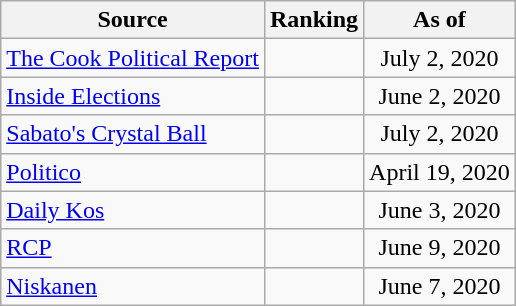<table class="wikitable" style="text-align:center">
<tr>
<th>Source</th>
<th>Ranking</th>
<th>As of</th>
</tr>
<tr>
<td style="text-align:left"><a href='#'>The Cook Political Report</a></td>
<td></td>
<td>July 2, 2020</td>
</tr>
<tr>
<td style="text-align:left"><a href='#'>Inside Elections</a></td>
<td></td>
<td>June 2, 2020</td>
</tr>
<tr>
<td style="text-align:left"><a href='#'>Sabato's Crystal Ball</a></td>
<td></td>
<td>July 2, 2020</td>
</tr>
<tr>
<td style="text-align:left"><a href='#'>Politico</a></td>
<td></td>
<td>April 19, 2020</td>
</tr>
<tr>
<td style="text-align:left"><a href='#'>Daily Kos</a></td>
<td></td>
<td>June 3, 2020</td>
</tr>
<tr>
<td style="text-align:left"><a href='#'>RCP</a></td>
<td></td>
<td>June 9, 2020</td>
</tr>
<tr>
<td style="text-align:left"><a href='#'>Niskanen</a></td>
<td></td>
<td>June 7, 2020</td>
</tr>
</table>
